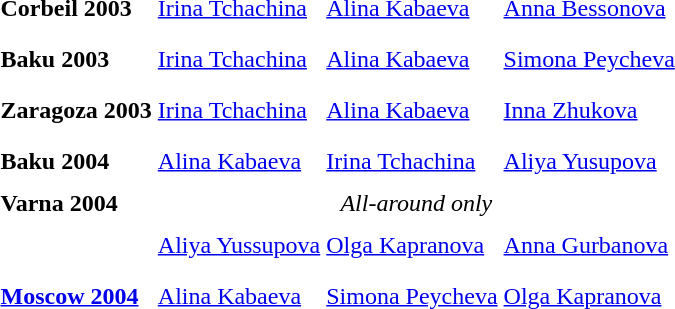<table>
<tr>
<th scope=row style="text-align:left">Corbeil 2003 </th>
<td style="height:30px;"> <a href='#'>Irina Tchachina</a></td>
<td style="height:30px;"> <a href='#'>Alina Kabaeva</a></td>
<td style="height:30px;"> <a href='#'>Anna Bessonova</a></td>
</tr>
<tr>
<th scope=row style="text-align:left">Baku 2003 </th>
<td style="height:30px;"> <a href='#'>Irina Tchachina</a></td>
<td style="height:30px;"> <a href='#'>Alina Kabaeva</a></td>
<td style="height:30px;"> <a href='#'>Simona Peycheva</a></td>
</tr>
<tr>
<th scope=row style="text-align:left">Zaragoza 2003 </th>
<td style="height:30px;"> <a href='#'>Irina Tchachina</a></td>
<td style="height:30px;"> <a href='#'>Alina Kabaeva</a></td>
<td style="height:30px;"> <a href='#'>Inna Zhukova</a></td>
</tr>
<tr>
<th scope=row style="text-align:left">Baku 2004 </th>
<td style="height:30px;"> <a href='#'>Alina Kabaeva</a></td>
<td style="height:30px;"> <a href='#'>Irina Tchachina</a></td>
<td style="height:30px;"> <a href='#'>Aliya Yusupova</a></td>
</tr>
<tr>
<th scope=row style="text-align:left">Varna 2004 </th>
<td colspan=3 align=center><em>All-around only</em></td>
</tr>
<tr>
<th scope=row style="text-align:left"></th>
<td style="height:30px;"> <a href='#'>Aliya Yussupova</a></td>
<td style="height:30px;"> <a href='#'>Olga Kapranova</a></td>
<td style="height:30px;"> <a href='#'>Anna Gurbanova</a></td>
</tr>
<tr>
<th scope=row style="text-align:left"><a href='#'>Moscow 2004</a></th>
<td style="height:30px;"> <a href='#'>Alina Kabaeva</a></td>
<td style="height:30px;"> <a href='#'>Simona Peycheva</a></td>
<td style="height:30px;"> <a href='#'>Olga Kapranova</a></td>
</tr>
</table>
